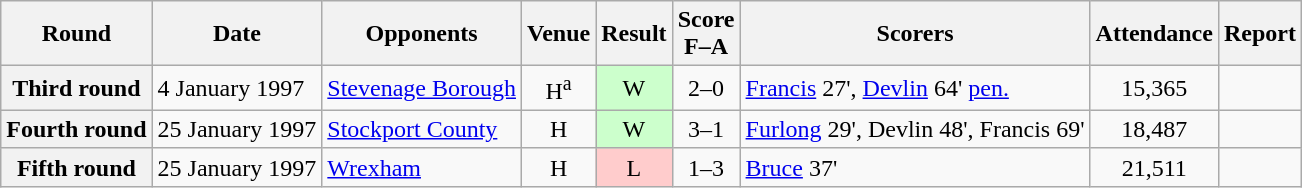<table class="wikitable plainrowheaders" style="text-align:center">
<tr>
<th scope="col">Round</th>
<th scope="col">Date</th>
<th scope="col">Opponents</th>
<th scope="col">Venue</th>
<th scope="col">Result</th>
<th scope="col">Score<br>F–A</th>
<th scope="col">Scorers</th>
<th scope="col">Attendance</th>
<th scope="col">Report</th>
</tr>
<tr>
<th scope="row">Third round</th>
<td align="left">4 January 1997</td>
<td align="left"><a href='#'>Stevenage Borough</a></td>
<td>H<sup>a</sup></td>
<td style="background:#cfc">W</td>
<td>2–0</td>
<td align="left"><a href='#'>Francis</a> 27', <a href='#'>Devlin</a> 64' <a href='#'>pen.</a></td>
<td>15,365</td>
<td></td>
</tr>
<tr>
<th scope="row">Fourth round</th>
<td align="left">25 January 1997</td>
<td align="left"><a href='#'>Stockport County</a></td>
<td>H</td>
<td style="background:#cfc">W</td>
<td>3–1</td>
<td align="left"><a href='#'>Furlong</a> 29', Devlin 48', Francis 69'</td>
<td>18,487</td>
<td></td>
</tr>
<tr>
<th scope="row">Fifth round</th>
<td align="left">25 January 1997</td>
<td align="left"><a href='#'>Wrexham</a></td>
<td>H</td>
<td style="background:#fcc">L</td>
<td>1–3</td>
<td align="left"><a href='#'>Bruce</a> 37'</td>
<td>21,511</td>
<td></td>
</tr>
</table>
